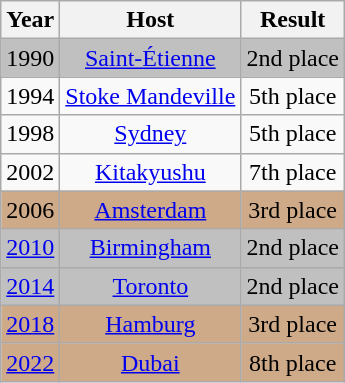<table class="wikitable" style="text-align: center;">
<tr>
<th>Year</th>
<th>Host</th>
<th>Result</th>
</tr>
<tr>
<td style="background:silver;">1990</td>
<td style="background:silver;"><a href='#'>Saint-Étienne</a> </td>
<td style="background:silver;">2nd place</td>
</tr>
<tr>
<td>1994</td>
<td><a href='#'>Stoke Mandeville</a> </td>
<td>5th place</td>
</tr>
<tr>
<td>1998</td>
<td><a href='#'>Sydney</a> </td>
<td>5th place</td>
</tr>
<tr>
<td>2002</td>
<td><a href='#'>Kitakyushu</a> </td>
<td>7th place</td>
</tr>
<tr>
<td style="background:#cfaa88;">2006</td>
<td style="background:#cfaa88;"><a href='#'>Amsterdam</a> </td>
<td style="background:#cfaa88;">3rd place</td>
</tr>
<tr>
<td style="background:silver;"><a href='#'>2010</a></td>
<td style="background:silver;"><a href='#'>Birmingham</a> </td>
<td style="background:silver;">2nd place</td>
</tr>
<tr>
<td style="background:silver;"><a href='#'>2014</a></td>
<td style="background:silver;"><a href='#'>Toronto</a> </td>
<td style="background:silver;">2nd place</td>
</tr>
<tr>
<td style="background:#cfaa88;"><a href='#'>2018</a></td>
<td style="background:#cfaa88;"><a href='#'>Hamburg</a> </td>
<td style="background:#cfaa88;">3rd place</td>
</tr>
<tr>
<td style="background:#cfaa88;"><a href='#'>2022</a></td>
<td style="background:#cfaa88;"><a href='#'>Dubai</a> </td>
<td style="background:#cfaa88;">8th place</td>
</tr>
</table>
